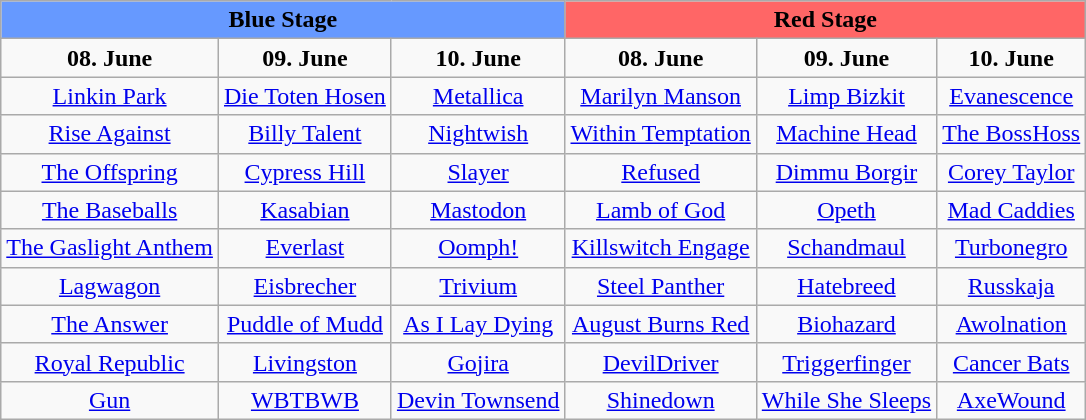<table class="wikitable" style="text-align:center">
<tr>
<td colspan="3" style="background-color:#6699FF"><strong>Blue Stage</strong></td>
<td colspan="3" style="background-color:#FF6666"><strong>Red Stage</strong></td>
</tr>
<tr>
<td><strong>08. June</strong></td>
<td><strong>09. June</strong></td>
<td><strong>10. June</strong></td>
<td><strong>08. June</strong></td>
<td><strong>09. June</strong></td>
<td><strong>10. June</strong></td>
</tr>
<tr>
<td><a href='#'>Linkin Park</a></td>
<td><a href='#'>Die Toten Hosen</a></td>
<td><a href='#'>Metallica</a></td>
<td><a href='#'>Marilyn Manson</a></td>
<td><a href='#'>Limp Bizkit</a></td>
<td><a href='#'>Evanescence</a></td>
</tr>
<tr>
<td><a href='#'>Rise Against</a></td>
<td><a href='#'>Billy Talent</a></td>
<td><a href='#'>Nightwish</a></td>
<td><a href='#'>Within Temptation</a></td>
<td><a href='#'>Machine Head</a></td>
<td><a href='#'>The BossHoss</a></td>
</tr>
<tr>
<td><a href='#'>The Offspring</a></td>
<td><a href='#'>Cypress Hill</a></td>
<td><a href='#'>Slayer</a></td>
<td><a href='#'>Refused</a></td>
<td><a href='#'>Dimmu Borgir</a></td>
<td><a href='#'>Corey Taylor</a></td>
</tr>
<tr>
<td><a href='#'>The Baseballs</a></td>
<td><a href='#'>Kasabian</a></td>
<td><a href='#'>Mastodon</a></td>
<td><a href='#'>Lamb of God</a></td>
<td><a href='#'>Opeth</a></td>
<td><a href='#'>Mad Caddies</a></td>
</tr>
<tr>
<td><a href='#'>The Gaslight Anthem</a></td>
<td><a href='#'>Everlast</a></td>
<td><a href='#'>Oomph!</a></td>
<td><a href='#'>Killswitch Engage</a></td>
<td><a href='#'>Schandmaul</a></td>
<td><a href='#'>Turbonegro</a></td>
</tr>
<tr>
<td><a href='#'>Lagwagon</a></td>
<td><a href='#'>Eisbrecher</a></td>
<td><a href='#'>Trivium</a></td>
<td><a href='#'>Steel Panther</a></td>
<td><a href='#'>Hatebreed</a></td>
<td><a href='#'>Russkaja</a></td>
</tr>
<tr>
<td><a href='#'>The Answer</a></td>
<td><a href='#'>Puddle of Mudd</a></td>
<td><a href='#'>As I Lay Dying</a></td>
<td><a href='#'>August Burns Red</a></td>
<td><a href='#'>Biohazard</a></td>
<td><a href='#'>Awolnation</a></td>
</tr>
<tr>
<td><a href='#'>Royal Republic</a></td>
<td><a href='#'>Livingston</a></td>
<td><a href='#'>Gojira</a></td>
<td><a href='#'>DevilDriver</a></td>
<td><a href='#'>Triggerfinger</a></td>
<td><a href='#'>Cancer Bats</a></td>
</tr>
<tr>
<td><a href='#'>Gun</a></td>
<td><a href='#'>WBTBWB</a></td>
<td><a href='#'>Devin Townsend</a></td>
<td><a href='#'>Shinedown</a></td>
<td><a href='#'>While She Sleeps</a></td>
<td><a href='#'>AxeWound</a></td>
</tr>
</table>
